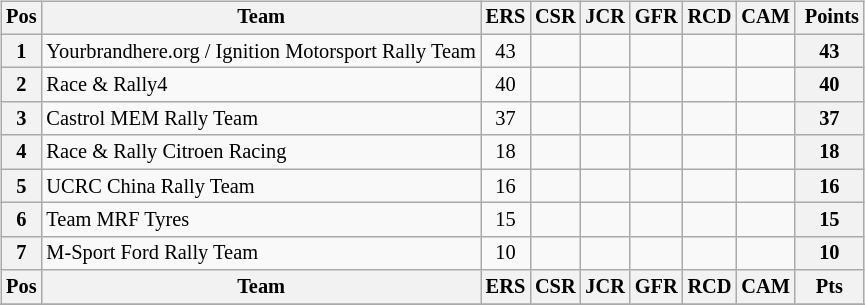<table>
<tr>
<td valign="top"><br><table class="wikitable" style="font-size: 85%; text-align: center;">
<tr valign="top">
<th valign="middle">Pos</th>
<th valign="middle">Team</th>
<th>ERS<br></th>
<th>CSR<br></th>
<th>JCR<br></th>
<th>GFR<br></th>
<th>RCD<br></th>
<th>CAM<br></th>
<th valign="middle"> Points</th>
</tr>
<tr>
<th>1</th>
<td align="left">Yourbrandhere.org / Ignition Motorsport Rally Team</td>
<td>43</td>
<td></td>
<td></td>
<td></td>
<td></td>
<td></td>
<th>43</th>
</tr>
<tr>
<th>2</th>
<td align="left">Race & Rally4</td>
<td>40</td>
<td></td>
<td></td>
<td></td>
<td></td>
<td></td>
<th>40</th>
</tr>
<tr>
<th>3</th>
<td align="left">Castrol MEM Rally Team</td>
<td>37</td>
<td></td>
<td></td>
<td></td>
<td></td>
<td></td>
<th>37</th>
</tr>
<tr>
<th>4</th>
<td align="left">Race & Rally Citroen Racing</td>
<td>18</td>
<td></td>
<td></td>
<td></td>
<td></td>
<td></td>
<th>18</th>
</tr>
<tr>
<th>5</th>
<td align="left">UCRC China Rally Team</td>
<td>16</td>
<td></td>
<td></td>
<td></td>
<td></td>
<td></td>
<th>16</th>
</tr>
<tr>
<th>6</th>
<td align="left">Team MRF Tyres</td>
<td>15</td>
<td></td>
<td></td>
<td></td>
<td></td>
<td></td>
<th>15</th>
</tr>
<tr>
<th>7</th>
<td align="left">M-Sport Ford Rally Team</td>
<td>10</td>
<td></td>
<td></td>
<td></td>
<td></td>
<td></td>
<th>10</th>
</tr>
<tr valign="top">
<th valign="middle">Pos</th>
<th valign="middle">Team</th>
<th>ERS<br></th>
<th>CSR<br></th>
<th>JCR<br></th>
<th>GFR<br></th>
<th>RCD<br></th>
<th>CAM<br></th>
<th valign="middle"> Pts </th>
</tr>
<tr>
</tr>
<tr>
</tr>
<tr>
</tr>
</table>
</td>
<td valign="top"></td>
</tr>
</table>
